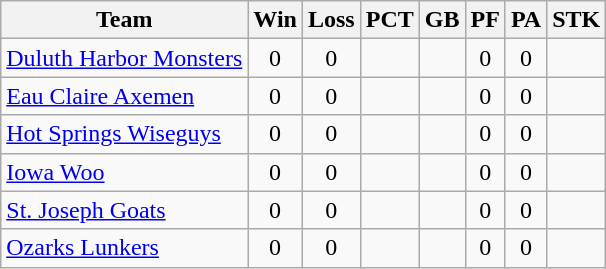<table class="wikitable" style="text-align:center">
<tr>
<th>Team</th>
<th>Win</th>
<th>Loss</th>
<th>PCT</th>
<th>GB</th>
<th>PF</th>
<th>PA</th>
<th>STK</th>
</tr>
<tr>
<td style="text-align:left;"><a href='#'>Duluth Harbor Monsters</a></td>
<td>0</td>
<td>0</td>
<td></td>
<td></td>
<td>0</td>
<td>0</td>
<td></td>
</tr>
<tr>
<td style="text-align:left;"><a href='#'>Eau Claire Axemen</a></td>
<td>0</td>
<td>0</td>
<td></td>
<td></td>
<td>0</td>
<td>0</td>
<td></td>
</tr>
<tr>
<td style="text-align:left;"><a href='#'>Hot Springs Wiseguys</a></td>
<td>0</td>
<td>0</td>
<td></td>
<td></td>
<td>0</td>
<td>0</td>
<td></td>
</tr>
<tr>
<td style="text-align:left;"><a href='#'>Iowa Woo</a></td>
<td>0</td>
<td>0</td>
<td></td>
<td></td>
<td>0</td>
<td>0</td>
<td></td>
</tr>
<tr>
<td style="text-align:left;"><a href='#'>St. Joseph Goats</a></td>
<td>0</td>
<td>0</td>
<td></td>
<td></td>
<td>0</td>
<td>0</td>
<td></td>
</tr>
<tr>
<td style="text-align:left;"><a href='#'>Ozarks Lunkers</a></td>
<td>0</td>
<td>0</td>
<td></td>
<td></td>
<td>0</td>
<td>0</td>
<td></td>
</tr>
</table>
